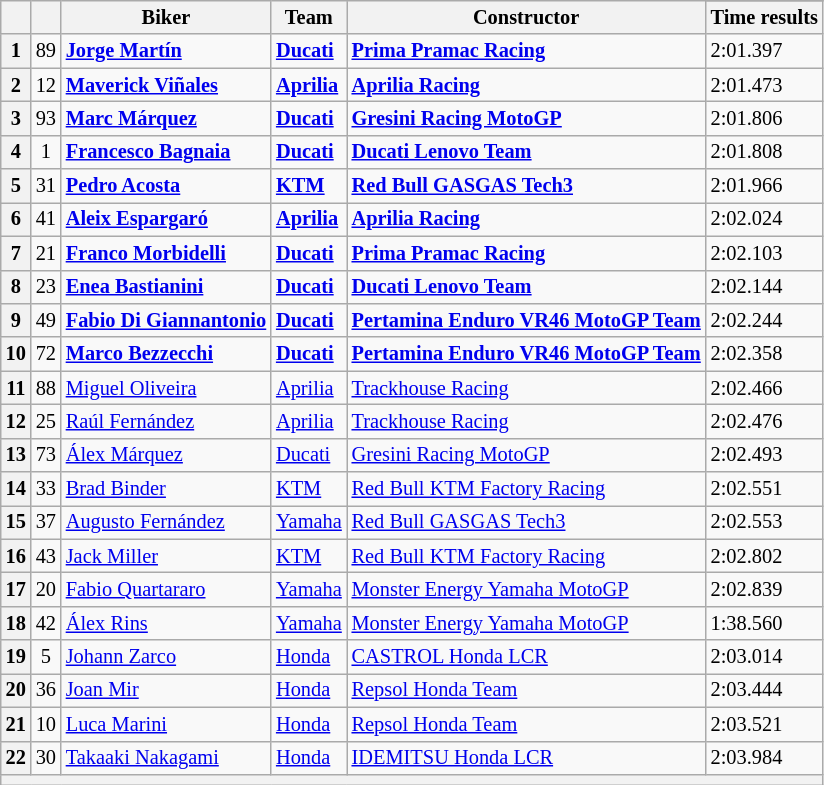<table class="wikitable sortable" style="font-size: 85%;">
<tr>
<th rowspan="2"></th>
<th rowspan="2"></th>
<th rowspan="2">Biker</th>
<th rowspan="2">Team</th>
<th rowspan="2">Constructor</th>
</tr>
<tr>
<th scope="col">Time results</th>
</tr>
<tr>
<th scope="row">1</th>
<td align="center">89</td>
<td><strong> <a href='#'>Jorge Martín</a></strong></td>
<td><strong><a href='#'>Ducati</a></strong></td>
<td><strong><a href='#'>Prima Pramac Racing</a></strong></td>
<td>2:01.397</td>
</tr>
<tr>
<th scope="row">2</th>
<td align="center">12</td>
<td><strong> <a href='#'>Maverick Viñales</a></strong></td>
<td><strong><a href='#'>Aprilia</a></strong></td>
<td><strong><a href='#'>Aprilia Racing</a></strong></td>
<td>2:01.473</td>
</tr>
<tr>
<th scope="row">3</th>
<td align="center">93</td>
<td><strong> <a href='#'>Marc Márquez</a></strong></td>
<td><strong><a href='#'>Ducati</a></strong></td>
<td><strong><a href='#'>Gresini Racing MotoGP</a></strong></td>
<td>2:01.806</td>
</tr>
<tr>
<th scope="row">4</th>
<td align="center">1</td>
<td><strong> <a href='#'>Francesco Bagnaia</a></strong></td>
<td><strong><a href='#'>Ducati</a></strong></td>
<td><strong><a href='#'>Ducati Lenovo Team</a></strong></td>
<td>2:01.808</td>
</tr>
<tr>
<th scope="row">5</th>
<td align="center">31</td>
<td> <strong><a href='#'>Pedro Acosta</a></strong></td>
<td><strong><a href='#'>KTM</a></strong></td>
<td><strong><a href='#'>Red Bull GASGAS Tech3</a></strong></td>
<td>2:01.966</td>
</tr>
<tr>
<th scope="row">6</th>
<td align="center">41</td>
<td> <strong><a href='#'>Aleix Espargaró</a></strong></td>
<td><strong><a href='#'>Aprilia</a></strong></td>
<td><strong><a href='#'>Aprilia Racing</a></strong></td>
<td>2:02.024</td>
</tr>
<tr>
<th scope="row">7</th>
<td align="center">21</td>
<td> <strong><a href='#'>Franco Morbidelli</a></strong></td>
<td><strong><a href='#'>Ducati</a></strong></td>
<td><strong><a href='#'>Prima Pramac Racing</a></strong></td>
<td>2:02.103</td>
</tr>
<tr>
<th scope="row">8</th>
<td align="center">23</td>
<td><strong> <a href='#'>Enea Bastianini</a></strong></td>
<td><strong><a href='#'>Ducati</a></strong></td>
<td><strong><a href='#'>Ducati Lenovo Team</a></strong></td>
<td>2:02.144</td>
</tr>
<tr>
<th scope="row">9</th>
<td align="center">49</td>
<td> <strong><a href='#'>Fabio Di Giannantonio</a></strong></td>
<td><strong><a href='#'>Ducati</a></strong></td>
<td><strong><a href='#'>Pertamina Enduro VR46 MotoGP Team</a></strong></td>
<td>2:02.244</td>
</tr>
<tr>
<th scope="row">10</th>
<td align="center">72</td>
<td><strong> <a href='#'>Marco Bezzecchi</a></strong></td>
<td><strong><a href='#'>Ducati</a></strong></td>
<td><strong><a href='#'>Pertamina Enduro VR46 MotoGP Team</a></strong></td>
<td>2:02.358</td>
</tr>
<tr>
<th scope="row">11</th>
<td align="center">88</td>
<td> <a href='#'>Miguel Oliveira</a></td>
<td><a href='#'>Aprilia</a></td>
<td><a href='#'>Trackhouse Racing</a></td>
<td>2:02.466</td>
</tr>
<tr>
<th scope="row">12</th>
<td align="center">25</td>
<td> <a href='#'>Raúl Fernández</a></td>
<td><a href='#'>Aprilia</a></td>
<td><a href='#'>Trackhouse Racing</a></td>
<td>2:02.476</td>
</tr>
<tr>
<th scope="row">13</th>
<td align="center">73</td>
<td> <a href='#'>Álex Márquez</a></td>
<td><a href='#'>Ducati</a></td>
<td><a href='#'>Gresini Racing MotoGP</a></td>
<td>2:02.493</td>
</tr>
<tr>
<th scope="row">14</th>
<td align="center">33</td>
<td> <a href='#'>Brad Binder</a></td>
<td><a href='#'>KTM</a></td>
<td><a href='#'>Red Bull KTM Factory Racing</a></td>
<td>2:02.551</td>
</tr>
<tr>
<th scope="row">15</th>
<td align="center">37</td>
<td> <a href='#'>Augusto Fernández</a></td>
<td><a href='#'>Yamaha</a></td>
<td><a href='#'>Red Bull GASGAS Tech3</a></td>
<td>2:02.553</td>
</tr>
<tr>
<th scope="row">16</th>
<td align="center">43</td>
<td> <a href='#'>Jack Miller</a></td>
<td><a href='#'>KTM</a></td>
<td><a href='#'>Red Bull KTM Factory Racing</a></td>
<td>2:02.802</td>
</tr>
<tr>
<th scope="row">17</th>
<td align="center">20</td>
<td> <a href='#'>Fabio Quartararo</a></td>
<td><a href='#'>Yamaha</a></td>
<td><a href='#'>Monster Energy Yamaha MotoGP</a></td>
<td>2:02.839</td>
</tr>
<tr>
<th scope="row">18</th>
<td align="center">42</td>
<td> <a href='#'>Álex Rins</a></td>
<td><a href='#'>Yamaha</a></td>
<td><a href='#'>Monster Energy Yamaha MotoGP</a></td>
<td>1:38.560</td>
</tr>
<tr>
<th scope="row">19</th>
<td align="center">5</td>
<td> <a href='#'>Johann Zarco</a></td>
<td><a href='#'>Honda</a></td>
<td><a href='#'>CASTROL Honda LCR</a></td>
<td>2:03.014</td>
</tr>
<tr>
<th scope="row">20</th>
<td align="center">36</td>
<td> <a href='#'>Joan Mir</a></td>
<td><a href='#'>Honda</a></td>
<td><a href='#'>Repsol Honda Team</a></td>
<td>2:03.444</td>
</tr>
<tr>
<th scope="row">21</th>
<td align="center">10</td>
<td> <a href='#'>Luca Marini</a></td>
<td><a href='#'>Honda</a></td>
<td><a href='#'>Repsol Honda Team</a></td>
<td>2:03.521</td>
</tr>
<tr>
<th scope="row">22</th>
<td align="center">30</td>
<td> <a href='#'>Takaaki Nakagami</a></td>
<td><a href='#'>Honda</a></td>
<td><a href='#'>IDEMITSU Honda LCR</a></td>
<td>2:03.984</td>
</tr>
<tr>
<th colspan="7"></th>
</tr>
</table>
